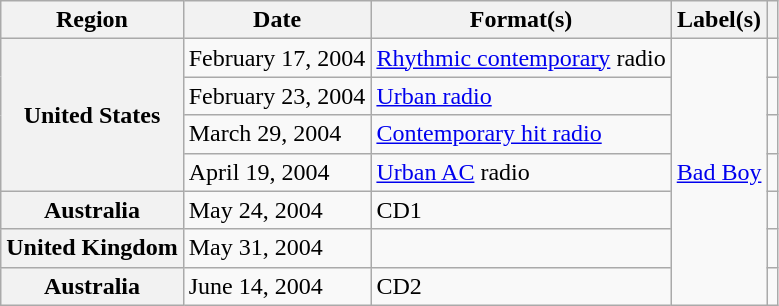<table class="wikitable plainrowheaders">
<tr>
<th scope="col">Region</th>
<th scope="col">Date</th>
<th scope="col">Format(s)</th>
<th scope="col">Label(s)</th>
<th scope="col"></th>
</tr>
<tr>
<th scope="row" rowspan="4">United States</th>
<td>February 17, 2004</td>
<td><a href='#'>Rhythmic contemporary</a> radio</td>
<td rowspan="7"><a href='#'>Bad Boy</a></td>
<td></td>
</tr>
<tr>
<td>February 23, 2004</td>
<td><a href='#'>Urban radio</a></td>
<td></td>
</tr>
<tr>
<td>March 29, 2004</td>
<td><a href='#'>Contemporary hit radio</a></td>
<td></td>
</tr>
<tr>
<td>April 19, 2004</td>
<td><a href='#'>Urban AC</a> radio</td>
<td></td>
</tr>
<tr>
<th scope="row">Australia</th>
<td>May 24, 2004</td>
<td>CD1</td>
<td></td>
</tr>
<tr>
<th scope="row">United Kingdom</th>
<td>May 31, 2004</td>
<td></td>
<td></td>
</tr>
<tr>
<th scope="row">Australia</th>
<td>June 14, 2004</td>
<td>CD2</td>
<td></td>
</tr>
</table>
